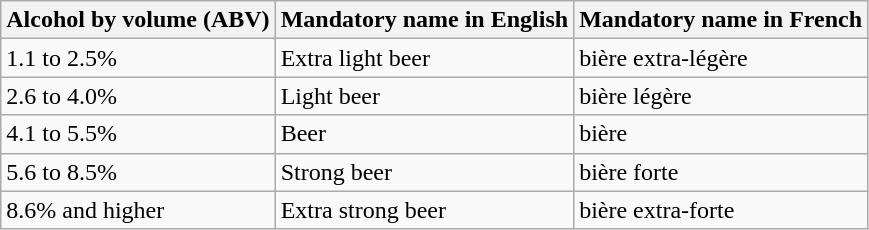<table class="wikitable">
<tr>
<th>Alcohol by volume (ABV)</th>
<th>Mandatory name in English</th>
<th>Mandatory name in French</th>
</tr>
<tr>
<td>1.1 to 2.5%</td>
<td>Extra light beer</td>
<td>bière extra-légère</td>
</tr>
<tr>
<td>2.6 to 4.0%</td>
<td>Light beer</td>
<td>bière légère</td>
</tr>
<tr>
<td>4.1 to 5.5%</td>
<td>Beer</td>
<td>bière</td>
</tr>
<tr>
<td>5.6 to 8.5%</td>
<td>Strong beer</td>
<td>bière forte</td>
</tr>
<tr>
<td>8.6% and higher</td>
<td>Extra strong beer</td>
<td>bière extra-forte</td>
</tr>
</table>
